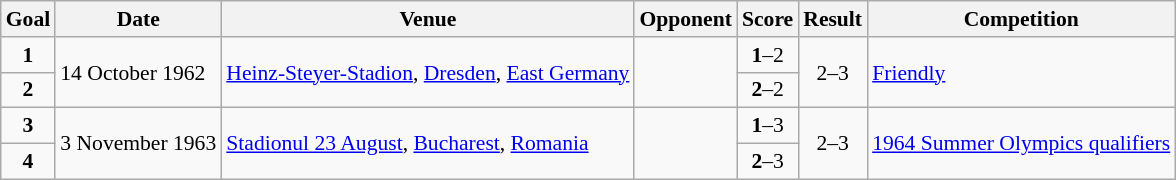<table class="wikitable" style="font-size:90%" align=center>
<tr>
<th>Goal</th>
<th>Date</th>
<th>Venue</th>
<th>Opponent</th>
<th>Score</th>
<th>Result</th>
<th>Competition</th>
</tr>
<tr>
<td align="center"><strong>1</strong></td>
<td rowspan="2">14 October 1962</td>
<td rowspan="2"><a href='#'>Heinz-Steyer-Stadion</a>, <a href='#'>Dresden</a>, <a href='#'>East Germany</a></td>
<td rowspan="2"></td>
<td align="center"><strong>1</strong>–2</td>
<td rowspan="2" align="center">2–3</td>
<td rowspan="2"><a href='#'>Friendly</a></td>
</tr>
<tr>
<td align="center"><strong>2</strong></td>
<td align="center"><strong>2</strong>–2</td>
</tr>
<tr>
<td align="center"><strong>3</strong></td>
<td rowspan="2">3 November 1963</td>
<td rowspan="2"><a href='#'>Stadionul 23 August</a>, <a href='#'>Bucharest</a>, <a href='#'>Romania</a></td>
<td rowspan="2"></td>
<td align="center"><strong>1</strong>–3</td>
<td align="center" rowspan="2">2–3</td>
<td rowspan="2"><a href='#'>1964 Summer Olympics qualifiers</a></td>
</tr>
<tr>
<td align="center"><strong>4</strong></td>
<td align="center"><strong>2</strong>–3</td>
</tr>
</table>
